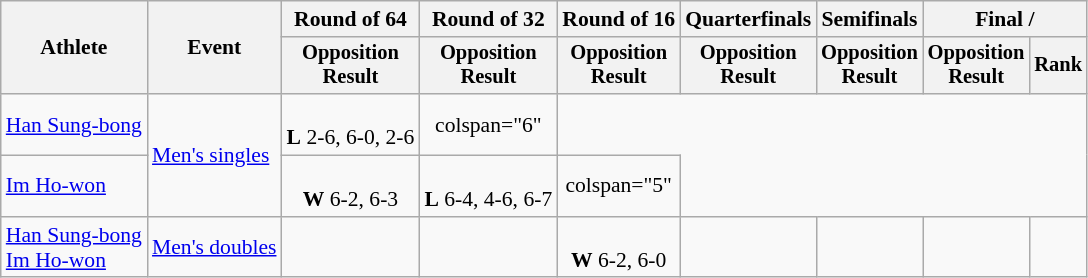<table class="wikitable" style="font-size:90%;">
<tr>
<th rowspan=2>Athlete</th>
<th rowspan=2>Event</th>
<th>Round of 64</th>
<th>Round of 32</th>
<th>Round of 16</th>
<th>Quarterfinals</th>
<th>Semifinals</th>
<th colspan=2>Final / </th>
</tr>
<tr style="font-size:95%">
<th>Opposition<br>Result</th>
<th>Opposition<br>Result</th>
<th>Opposition<br>Result</th>
<th>Opposition<br>Result</th>
<th>Opposition<br>Result</th>
<th>Opposition<br>Result</th>
<th>Rank</th>
</tr>
<tr align=center>
<td align=left><a href='#'>Han Sung-bong</a></td>
<td rowspan=2 align=left><a href='#'>Men's singles</a></td>
<td><br><strong>L</strong> 2-6, 6-0, 2-6</td>
<td>colspan="6" </td>
</tr>
<tr align=center>
<td align=left><a href='#'>Im Ho-won</a></td>
<td><br><strong>W</strong> 6-2, 6-3</td>
<td><br><strong>L</strong> 6-4, 4-6, 6-7</td>
<td>colspan="5" </td>
</tr>
<tr align=center>
<td align=left><a href='#'>Han Sung-bong</a><br><a href='#'>Im Ho-won</a></td>
<td align=left><a href='#'>Men's doubles</a></td>
<td></td>
<td></td>
<td><br><strong>W</strong> 6-2, 6-0</td>
<td></td>
<td></td>
<td></td>
<td></td>
</tr>
</table>
